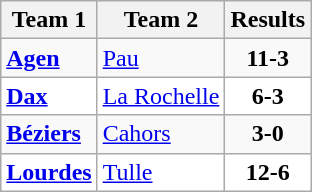<table class="wikitable">
<tr>
<th>Team 1</th>
<th>Team 2</th>
<th>Results</th>
</tr>
<tr>
<td><strong><a href='#'>Agen</a></strong></td>
<td><a href='#'>Pau</a></td>
<td align="center"><strong>11-3</strong></td>
</tr>
<tr bgcolor="white">
<td><strong><a href='#'>Dax</a></strong></td>
<td><a href='#'>La Rochelle</a></td>
<td align="center"><strong>6-3</strong></td>
</tr>
<tr>
<td><strong><a href='#'>Béziers</a></strong></td>
<td><a href='#'>Cahors</a></td>
<td align="center"><strong>3-0</strong></td>
</tr>
<tr bgcolor="white">
<td><strong><a href='#'>Lourdes</a></strong></td>
<td><a href='#'>Tulle</a></td>
<td align="center"><strong>12-6</strong></td>
</tr>
</table>
